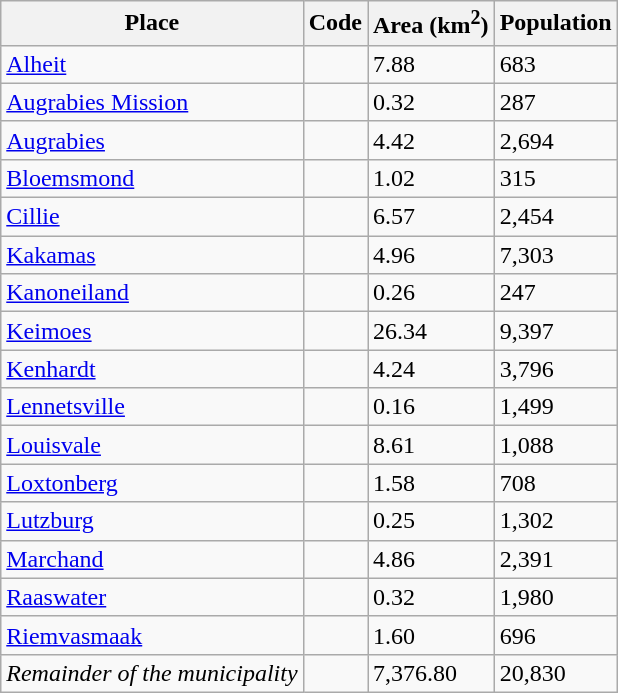<table class="wikitable sortable">
<tr>
<th>Place</th>
<th>Code</th>
<th>Area (km<sup>2</sup>)</th>
<th>Population</th>
</tr>
<tr>
<td><a href='#'>Alheit</a></td>
<td></td>
<td>7.88</td>
<td>683</td>
</tr>
<tr>
<td><a href='#'>Augrabies Mission</a></td>
<td></td>
<td>0.32</td>
<td>287</td>
</tr>
<tr>
<td><a href='#'>Augrabies</a></td>
<td></td>
<td>4.42</td>
<td>2,694</td>
</tr>
<tr>
<td><a href='#'>Bloemsmond</a></td>
<td></td>
<td>1.02</td>
<td>315</td>
</tr>
<tr>
<td><a href='#'>Cillie</a></td>
<td></td>
<td>6.57</td>
<td>2,454</td>
</tr>
<tr>
<td><a href='#'>Kakamas</a></td>
<td></td>
<td>4.96</td>
<td>7,303</td>
</tr>
<tr>
<td><a href='#'>Kanoneiland</a></td>
<td></td>
<td>0.26</td>
<td>247</td>
</tr>
<tr>
<td><a href='#'>Keimoes</a></td>
<td></td>
<td>26.34</td>
<td>9,397</td>
</tr>
<tr>
<td><a href='#'>Kenhardt</a></td>
<td></td>
<td>4.24</td>
<td>3,796</td>
</tr>
<tr>
<td><a href='#'>Lennetsville</a></td>
<td></td>
<td>0.16</td>
<td>1,499</td>
</tr>
<tr>
<td><a href='#'>Louisvale</a></td>
<td></td>
<td>8.61</td>
<td>1,088</td>
</tr>
<tr>
<td><a href='#'>Loxtonberg</a></td>
<td></td>
<td>1.58</td>
<td>708</td>
</tr>
<tr>
<td><a href='#'>Lutzburg</a></td>
<td></td>
<td>0.25</td>
<td>1,302</td>
</tr>
<tr>
<td><a href='#'>Marchand</a></td>
<td></td>
<td>4.86</td>
<td>2,391</td>
</tr>
<tr>
<td><a href='#'>Raaswater</a></td>
<td></td>
<td>0.32</td>
<td>1,980</td>
</tr>
<tr>
<td><a href='#'>Riemvasmaak</a></td>
<td></td>
<td>1.60</td>
<td>696</td>
</tr>
<tr>
<td><em>Remainder of the municipality</em></td>
<td></td>
<td>7,376.80</td>
<td>20,830</td>
</tr>
</table>
